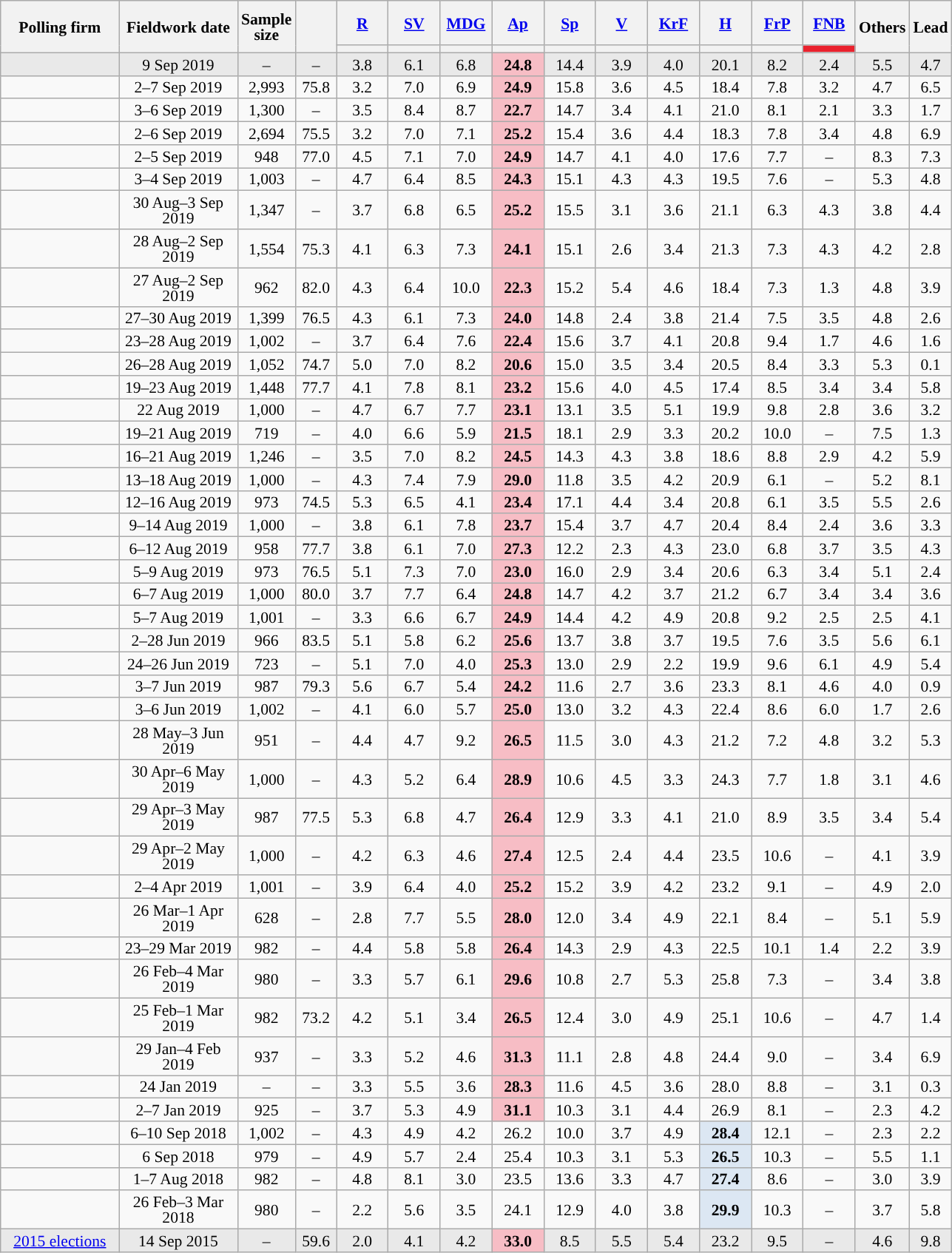<table class="wikitable sortable" style="text-align:center;font-size:90%;line-height:14px;">
<tr style="height:40px;">
<th style="width:100px;" rowspan="2">Polling firm</th>
<th style="width:100px;" rowspan="2">Fieldwork date</th>
<th style="width:35px;" rowspan="2">Sample<br>size</th>
<th style="width:30px;" rowspan="2"></th>
<th class="unsortable" style="width:40px;"><a href='#'>R</a></th>
<th class="unsortable" style="width:40px;"><a href='#'>SV</a></th>
<th class="unsortable" style="width:40px;"><a href='#'>MDG</a></th>
<th class="unsortable" style="width:40px;"><a href='#'>Ap</a></th>
<th class="unsortable" style="width:40px;"><a href='#'>Sp</a></th>
<th class="unsortable" style="width:40px;"><a href='#'>V</a></th>
<th class="unsortable" style="width:40px;"><a href='#'>KrF</a></th>
<th class="unsortable" style="width:40px;"><a href='#'>H</a></th>
<th class="unsortable" style="width:40px;"><a href='#'>FrP</a></th>
<th class="unsortable" style="width:40px;"><a href='#'>FNB</a></th>
<th class="unsortable" style="width:30px;" rowspan="2">Others</th>
<th style="width:30px;" rowspan="2">Lead</th>
</tr>
<tr>
<th style="background:"></th>
<th style="background:"></th>
<th style="background:"></th>
<th style="background:"></th>
<th style="background:"></th>
<th style="background:"></th>
<th style="background:"></th>
<th style="background:"></th>
<th style="background:"></th>
<th style="background:#EA212D;"></th>
</tr>
<tr style="background:#E9E9E9;">
<td></td>
<td data-sort-value="2019-09-09">9 Sep 2019</td>
<td>–</td>
<td>–</td>
<td>3.8</td>
<td>6.1</td>
<td>6.8</td>
<td style="background:#F7BDC5;"><strong>24.8</strong></td>
<td>14.4</td>
<td>3.9</td>
<td>4.0</td>
<td>20.1</td>
<td>8.2</td>
<td>2.4</td>
<td>5.5</td>
<td style="background:">4.7</td>
</tr>
<tr>
<td></td>
<td data-sort-value="2019-09-07">2–7 Sep 2019</td>
<td>2,993</td>
<td>75.8</td>
<td>3.2</td>
<td>7.0</td>
<td>6.9</td>
<td style="background:#F7BDC5;"><strong>24.9</strong></td>
<td>15.8</td>
<td>3.6</td>
<td>4.5</td>
<td>18.4</td>
<td>7.8</td>
<td>3.2</td>
<td>4.7</td>
<td style="background:">6.5</td>
</tr>
<tr>
<td></td>
<td data-sort-value="2019-09-07">3–6 Sep 2019</td>
<td>1,300</td>
<td>–</td>
<td>3.5</td>
<td>8.4</td>
<td>8.7</td>
<td style="background:#F7BDC5;"><strong>22.7</strong></td>
<td>14.7</td>
<td>3.4</td>
<td>4.1</td>
<td>21.0</td>
<td>8.1</td>
<td>2.1</td>
<td>3.3</td>
<td style="background:">1.7</td>
</tr>
<tr>
<td></td>
<td data-sort-value="2019-09-06">2–6 Sep 2019</td>
<td>2,694</td>
<td>75.5</td>
<td>3.2</td>
<td>7.0</td>
<td>7.1</td>
<td style="background:#F7BDC5;"><strong>25.2</strong></td>
<td>15.4</td>
<td>3.6</td>
<td>4.4</td>
<td>18.3</td>
<td>7.8</td>
<td>3.4</td>
<td>4.8</td>
<td style="background:">6.9</td>
</tr>
<tr>
<td></td>
<td data-sort-value="2019-09-06">2–5 Sep 2019</td>
<td>948</td>
<td>77.0</td>
<td>4.5</td>
<td>7.1</td>
<td>7.0</td>
<td style="background:#F7BDC5;"><strong>24.9</strong></td>
<td>14.7</td>
<td>4.1</td>
<td>4.0</td>
<td>17.6</td>
<td>7.7</td>
<td>–</td>
<td>8.3</td>
<td style="background:">7.3</td>
</tr>
<tr>
<td></td>
<td data-sort-value="2019-09-07">3–4 Sep 2019</td>
<td>1,003</td>
<td>–</td>
<td>4.7</td>
<td>6.4</td>
<td>8.5</td>
<td style="background:#F7BDC5;"><strong>24.3</strong></td>
<td>15.1</td>
<td>4.3</td>
<td>4.3</td>
<td>19.5</td>
<td>7.6</td>
<td>–</td>
<td>5.3</td>
<td style="background:">4.8</td>
</tr>
<tr>
<td></td>
<td data-sort-value="2019-09-03">30 Aug–3 Sep 2019</td>
<td>1,347</td>
<td>–</td>
<td>3.7</td>
<td>6.8</td>
<td>6.5</td>
<td style="background:#F7BDC5;"><strong>25.2</strong></td>
<td>15.5</td>
<td>3.1</td>
<td>3.6</td>
<td>21.1</td>
<td>6.3</td>
<td>4.3</td>
<td>3.8</td>
<td style="background:">4.4</td>
</tr>
<tr>
<td></td>
<td data-sort-value="2019-09-02">28 Aug–2 Sep 2019</td>
<td>1,554</td>
<td>75.3</td>
<td>4.1</td>
<td>6.3</td>
<td>7.3</td>
<td style="background:#F7BDC5;"><strong>24.1</strong></td>
<td>15.1</td>
<td>2.6</td>
<td>3.4</td>
<td>21.3</td>
<td>7.3</td>
<td>4.3</td>
<td>4.2</td>
<td style="background:">2.8</td>
</tr>
<tr>
<td></td>
<td data-sort-value="2019-09-04">27 Aug–2 Sep 2019</td>
<td>962</td>
<td>82.0</td>
<td>4.3</td>
<td>6.4</td>
<td>10.0</td>
<td style="background:#F7BDC5;"><strong>22.3</strong></td>
<td>15.2</td>
<td>5.4</td>
<td>4.6</td>
<td>18.4</td>
<td>7.3</td>
<td>1.3</td>
<td>4.8</td>
<td style="background:">3.9</td>
</tr>
<tr>
<td></td>
<td data-sort-value="2019-09-01">27–30 Aug 2019</td>
<td>1,399</td>
<td>76.5</td>
<td>4.3</td>
<td>6.1</td>
<td>7.3</td>
<td style="background:#F7BDC5;"><strong>24.0</strong></td>
<td>14.8</td>
<td>2.4</td>
<td>3.8</td>
<td>21.4</td>
<td>7.5</td>
<td>3.5</td>
<td>4.8</td>
<td style="background:">2.6</td>
</tr>
<tr>
<td></td>
<td data-sort-value="2019-08-29">23–28 Aug 2019</td>
<td>1,002</td>
<td>–</td>
<td>3.7</td>
<td>6.4</td>
<td>7.6</td>
<td style="background:#F7BDC5;"><strong>22.4</strong></td>
<td>15.6</td>
<td>3.7</td>
<td>4.1</td>
<td>20.8</td>
<td>9.4</td>
<td>1.7</td>
<td>4.6</td>
<td style="background:">1.6</td>
</tr>
<tr>
<td></td>
<td data-sort-value="2019-08-28">26–28 Aug 2019</td>
<td>1,052</td>
<td>74.7</td>
<td>5.0</td>
<td>7.0</td>
<td>8.2</td>
<td style="background:#F7BDC5;"><strong>20.6</strong></td>
<td>15.0</td>
<td>3.5</td>
<td>3.4</td>
<td>20.5</td>
<td>8.4</td>
<td>3.3</td>
<td>5.3</td>
<td style="background:">0.1</td>
</tr>
<tr>
<td></td>
<td data-sort-value="2019-08-25">19–23 Aug 2019</td>
<td>1,448</td>
<td>77.7</td>
<td>4.1</td>
<td>7.8</td>
<td>8.1</td>
<td style="background:#F7BDC5;"><strong>23.2</strong></td>
<td>15.6</td>
<td>4.0</td>
<td>4.5</td>
<td>17.4</td>
<td>8.5</td>
<td>3.4</td>
<td>3.4</td>
<td style="background:">5.8</td>
</tr>
<tr>
<td></td>
<td data-sort-value="2019-08-22">22 Aug 2019</td>
<td>1,000</td>
<td>–</td>
<td>4.7</td>
<td>6.7</td>
<td>7.7</td>
<td style="background:#F7BDC5;"><strong>23.1</strong></td>
<td>13.1</td>
<td>3.5</td>
<td>5.1</td>
<td>19.9</td>
<td>9.8</td>
<td>2.8</td>
<td>3.6</td>
<td style="background:">3.2</td>
</tr>
<tr>
<td></td>
<td data-sort-value="2019-08-22">19–21 Aug 2019</td>
<td>719</td>
<td>–</td>
<td>4.0</td>
<td>6.6</td>
<td>5.9</td>
<td style="background:#F7BDC5;"><strong>21.5</strong></td>
<td>18.1</td>
<td>2.9</td>
<td>3.3</td>
<td>20.2</td>
<td>10.0</td>
<td>–</td>
<td>7.5</td>
<td style="background:">1.3</td>
</tr>
<tr>
<td></td>
<td data-sort-value="2019-08-21">16–21 Aug 2019</td>
<td>1,246</td>
<td>–</td>
<td>3.5</td>
<td>7.0</td>
<td>8.2</td>
<td style="background:#F7BDC5;"><strong>24.5</strong></td>
<td>14.3</td>
<td>4.3</td>
<td>3.8</td>
<td>18.6</td>
<td>8.8</td>
<td>2.9</td>
<td>4.2</td>
<td style="background:">5.9</td>
</tr>
<tr>
<td></td>
<td data-sort-value="2019-08-23">13–18 Aug 2019</td>
<td>1,000</td>
<td>–</td>
<td>4.3</td>
<td>7.4</td>
<td>7.9</td>
<td style="background:#F7BDC5;"><strong>29.0</strong></td>
<td>11.8</td>
<td>3.5</td>
<td>4.2</td>
<td>20.9</td>
<td>6.1</td>
<td>–</td>
<td>5.2</td>
<td style="background:">8.1</td>
</tr>
<tr>
<td></td>
<td data-sort-value="2019-08-19">12–16 Aug 2019</td>
<td>973</td>
<td>74.5</td>
<td>5.3</td>
<td>6.5</td>
<td>4.1</td>
<td style="background:#F7BDC5;"><strong>23.4</strong></td>
<td>17.1</td>
<td>4.4</td>
<td>3.4</td>
<td>20.8</td>
<td>6.1</td>
<td>3.5</td>
<td>5.5</td>
<td style="background:">2.6</td>
</tr>
<tr>
<td></td>
<td data-sort-value="2019-08-15">9–14 Aug 2019</td>
<td>1,000</td>
<td>–</td>
<td>3.8</td>
<td>6.1</td>
<td>7.8</td>
<td style="background:#F7BDC5;"><strong>23.7</strong></td>
<td>15.4</td>
<td>3.7</td>
<td>4.7</td>
<td>20.4</td>
<td>8.4</td>
<td>2.4</td>
<td>3.6</td>
<td style="background:">3.3</td>
</tr>
<tr>
<td></td>
<td data-sort-value="2019-08-13">6–12 Aug 2019</td>
<td>958</td>
<td>77.7</td>
<td>3.8</td>
<td>6.1</td>
<td>7.0</td>
<td style="background:#F7BDC5;"><strong>27.3</strong></td>
<td>12.2</td>
<td>2.3</td>
<td>4.3</td>
<td>23.0</td>
<td>6.8</td>
<td>3.7</td>
<td>3.5</td>
<td style="background:">4.3</td>
</tr>
<tr>
<td></td>
<td data-sort-value="2019-08-12">5–9 Aug 2019</td>
<td>973</td>
<td>76.5</td>
<td>5.1</td>
<td>7.3</td>
<td>7.0</td>
<td style="background:#F7BDC5;"><strong>23.0</strong></td>
<td>16.0</td>
<td>2.9</td>
<td>3.4</td>
<td>20.6</td>
<td>6.3</td>
<td>3.4</td>
<td>5.1</td>
<td style="background:">2.4</td>
</tr>
<tr>
<td></td>
<td data-sort-value="2019-08-10">6–7 Aug 2019</td>
<td>1,000</td>
<td>80.0</td>
<td>3.7</td>
<td>7.7</td>
<td>6.4</td>
<td style="background:#F7BDC5;"><strong>24.8</strong></td>
<td>14.7</td>
<td>4.2</td>
<td>3.7</td>
<td>21.2</td>
<td>6.7</td>
<td>3.4</td>
<td>3.4</td>
<td style="background:">3.6</td>
</tr>
<tr>
<td></td>
<td data-sort-value="2019-08-08">5–7 Aug 2019</td>
<td>1,001</td>
<td>–</td>
<td>3.3</td>
<td>6.6</td>
<td>6.7</td>
<td style="background:#F7BDC5;"><strong>24.9</strong></td>
<td>14.4</td>
<td>4.2</td>
<td>4.9</td>
<td>20.8</td>
<td>9.2</td>
<td>2.5</td>
<td>2.5</td>
<td style="background:">4.1</td>
</tr>
<tr>
<td></td>
<td data-sort-value="2019-06-28">2–28 Jun 2019</td>
<td>966</td>
<td>83.5</td>
<td>5.1</td>
<td>5.8</td>
<td>6.2</td>
<td style="background:#F7BDC5;"><strong>25.6</strong></td>
<td>13.7</td>
<td>3.8</td>
<td>3.7</td>
<td>19.5</td>
<td>7.6</td>
<td>3.5</td>
<td>5.6</td>
<td style="background:">6.1</td>
</tr>
<tr>
<td></td>
<td data-sort-value="2019-06-26">24–26 Jun 2019</td>
<td>723</td>
<td>–</td>
<td>5.1</td>
<td>7.0</td>
<td>4.0</td>
<td style="background:#F7BDC5;"><strong>25.3</strong></td>
<td>13.0</td>
<td>2.9</td>
<td>2.2</td>
<td>19.9</td>
<td>9.6</td>
<td>6.1</td>
<td>4.9</td>
<td style="background:">5.4</td>
</tr>
<tr>
<td></td>
<td data-sort-value="2019-06-07">3–7 Jun 2019</td>
<td>987</td>
<td>79.3</td>
<td>5.6</td>
<td>6.7</td>
<td>5.4</td>
<td style="background:#F7BDC5;"><strong>24.2</strong></td>
<td>11.6</td>
<td>2.7</td>
<td>3.6</td>
<td>23.3</td>
<td>8.1</td>
<td>4.6</td>
<td>4.0</td>
<td style="background:">0.9</td>
</tr>
<tr>
<td></td>
<td data-sort-value="2019-06-06">3–6 Jun 2019</td>
<td>1,002</td>
<td>–</td>
<td>4.1</td>
<td>6.0</td>
<td>5.7</td>
<td style="background:#F7BDC5;"><strong>25.0</strong></td>
<td>13.0</td>
<td>3.2</td>
<td>4.3</td>
<td>22.4</td>
<td>8.6</td>
<td>6.0</td>
<td>1.7</td>
<td style="background:">2.6</td>
</tr>
<tr>
<td></td>
<td data-sort-value="2019-06-03">28 May–3 Jun 2019</td>
<td>951</td>
<td>–</td>
<td>4.4</td>
<td>4.7</td>
<td>9.2</td>
<td style="background:#F7BDC5;"><strong>26.5</strong></td>
<td>11.5</td>
<td>3.0</td>
<td>4.3</td>
<td>21.2</td>
<td>7.2</td>
<td>4.8</td>
<td>3.2</td>
<td style="background:">5.3</td>
</tr>
<tr>
<td></td>
<td data-sort-value="2019-05-06">30 Apr–6 May 2019</td>
<td>1,000</td>
<td>–</td>
<td>4.3</td>
<td>5.2</td>
<td>6.4</td>
<td style="background:#F7BDC5;"><strong>28.9</strong></td>
<td>10.6</td>
<td>4.5</td>
<td>3.3</td>
<td>24.3</td>
<td>7.7</td>
<td>1.8</td>
<td>3.1</td>
<td style="background:">4.6</td>
</tr>
<tr>
<td></td>
<td data-sort-value="2019-05-03">29 Apr–3 May 2019</td>
<td>987</td>
<td>77.5</td>
<td>5.3</td>
<td>6.8</td>
<td>4.7</td>
<td style="background:#F7BDC5;"><strong>26.4</strong></td>
<td>12.9</td>
<td>3.3</td>
<td>4.1</td>
<td>21.0</td>
<td>8.9</td>
<td>3.5</td>
<td>3.4</td>
<td style="background:">5.4</td>
</tr>
<tr>
<td></td>
<td data-sort-value="2019-05-02">29 Apr–2 May 2019</td>
<td>1,000</td>
<td>–</td>
<td>4.2</td>
<td>6.3</td>
<td>4.6</td>
<td style="background:#F7BDC5;"><strong>27.4</strong></td>
<td>12.5</td>
<td>2.4</td>
<td>4.4</td>
<td>23.5</td>
<td>10.6</td>
<td>–</td>
<td>4.1</td>
<td style="background:">3.9</td>
</tr>
<tr>
<td></td>
<td data-sort-value="2019-04-04">2–4 Apr 2019</td>
<td>1,001</td>
<td>–</td>
<td>3.9</td>
<td>6.4</td>
<td>4.0</td>
<td style="background:#F7BDC5;"><strong>25.2</strong></td>
<td>15.2</td>
<td>3.9</td>
<td>4.2</td>
<td>23.2</td>
<td>9.1</td>
<td>–</td>
<td>4.9</td>
<td style="background:">2.0</td>
</tr>
<tr>
<td></td>
<td data-sort-value="2019-04-01">26 Mar–1 Apr 2019</td>
<td>628</td>
<td>–</td>
<td>2.8</td>
<td>7.7</td>
<td>5.5</td>
<td style="background:#F7BDC5;"><strong>28.0</strong></td>
<td>12.0</td>
<td>3.4</td>
<td>4.9</td>
<td>22.1</td>
<td>8.4</td>
<td>–</td>
<td>5.1</td>
<td style="background:">5.9</td>
</tr>
<tr>
<td></td>
<td data-sort-value="2019-03-29">23–29 Mar 2019</td>
<td>982</td>
<td>–</td>
<td>4.4</td>
<td>5.8</td>
<td>5.8</td>
<td style="background:#F7BDC5;"><strong>26.4</strong></td>
<td>14.3</td>
<td>2.9</td>
<td>4.3</td>
<td>22.5</td>
<td>10.1</td>
<td>1.4</td>
<td>2.2</td>
<td style="background:">3.9</td>
</tr>
<tr>
<td></td>
<td data-sort-value="2019-03-04">26 Feb–4 Mar 2019</td>
<td>980</td>
<td>–</td>
<td>3.3</td>
<td>5.7</td>
<td>6.1</td>
<td style="background:#F7BDC5;"><strong>29.6</strong></td>
<td>10.8</td>
<td>2.7</td>
<td>5.3</td>
<td>25.8</td>
<td>7.3</td>
<td>–</td>
<td>3.4</td>
<td style="background:">3.8</td>
</tr>
<tr>
<td></td>
<td data-sort-value="2019-03-01">25 Feb–1 Mar 2019</td>
<td>982</td>
<td>73.2</td>
<td>4.2</td>
<td>5.1</td>
<td>3.4</td>
<td style="background:#F7BDC5;"><strong>26.5</strong></td>
<td>12.4</td>
<td>3.0</td>
<td>4.9</td>
<td>25.1</td>
<td>10.6</td>
<td>–</td>
<td>4.7</td>
<td style="background:">1.4</td>
</tr>
<tr>
<td></td>
<td data-sort-value="2019-02-04">29 Jan–4 Feb 2019</td>
<td>937</td>
<td>–</td>
<td>3.3</td>
<td>5.2</td>
<td>4.6</td>
<td style="background:#F7BDC5;"><strong>31.3</strong></td>
<td>11.1</td>
<td>2.8</td>
<td>4.8</td>
<td>24.4</td>
<td>9.0</td>
<td>–</td>
<td>3.4</td>
<td style="background:">6.9</td>
</tr>
<tr>
<td></td>
<td data-sort-value="2019-01-24">24 Jan 2019</td>
<td>–</td>
<td>–</td>
<td>3.3</td>
<td>5.5</td>
<td>3.6</td>
<td style="background:#F7BDC5;"><strong>28.3</strong></td>
<td>11.6</td>
<td>4.5</td>
<td>3.6</td>
<td>28.0</td>
<td>8.8</td>
<td>–</td>
<td>3.1</td>
<td style="background:">0.3</td>
</tr>
<tr>
<td></td>
<td data-sort-value="2019-01-07">2–7 Jan 2019</td>
<td>925</td>
<td>–</td>
<td>3.7</td>
<td>5.3</td>
<td>4.9</td>
<td style="background:#F7BDC5;"><strong>31.1</strong></td>
<td>10.3</td>
<td>3.1</td>
<td>4.4</td>
<td>26.9</td>
<td>8.1</td>
<td>–</td>
<td>2.3</td>
<td style="background:">4.2</td>
</tr>
<tr>
<td></td>
<td data-sort-value="2018-09-10">6–10 Sep 2018</td>
<td>1,002</td>
<td>–</td>
<td>4.3</td>
<td>4.9</td>
<td>4.2</td>
<td>26.2</td>
<td>10.0</td>
<td>3.7</td>
<td>4.9</td>
<td style="background:#DCE7F3;"><strong>28.4</strong></td>
<td>12.1</td>
<td>–</td>
<td>2.3</td>
<td style="background:">2.2</td>
</tr>
<tr>
<td></td>
<td data-sort-value="2018-09-06">6 Sep 2018</td>
<td>979</td>
<td>–</td>
<td>4.9</td>
<td>5.7</td>
<td>2.4</td>
<td>25.4</td>
<td>10.3</td>
<td>3.1</td>
<td>5.3</td>
<td style="background:#DCE7F3;"><strong>26.5</strong></td>
<td>10.3</td>
<td>–</td>
<td>5.5</td>
<td style="background:">1.1</td>
</tr>
<tr>
<td></td>
<td data-sort-value="2018-08-07">1–7 Aug 2018</td>
<td>982</td>
<td>–</td>
<td>4.8</td>
<td>8.1</td>
<td>3.0</td>
<td>23.5</td>
<td>13.6</td>
<td>3.3</td>
<td>4.7</td>
<td style="background:#DCE7F3;"><strong>27.4</strong></td>
<td>8.6</td>
<td>–</td>
<td>3.0</td>
<td style="background:">3.9</td>
</tr>
<tr>
<td></td>
<td data-sort-value="2018-03-03">26 Feb–3 Mar 2018</td>
<td>980</td>
<td>–</td>
<td>2.2</td>
<td>5.6</td>
<td>3.5</td>
<td>24.1</td>
<td>12.9</td>
<td>4.0</td>
<td>3.8</td>
<td style="background:#DCE7F3;"><strong>29.9</strong></td>
<td>10.3</td>
<td>–</td>
<td>3.7</td>
<td style="background:">5.8</td>
</tr>
<tr style="background:#E9E9E9;">
<td><a href='#'>2015 elections</a></td>
<td data-sort-value="2015-09-14">14 Sep 2015</td>
<td>–</td>
<td>59.6</td>
<td>2.0</td>
<td>4.1</td>
<td>4.2</td>
<td style="background:#F7BDC5;"><strong>33.0</strong></td>
<td>8.5</td>
<td>5.5</td>
<td>5.4</td>
<td>23.2</td>
<td>9.5</td>
<td>–</td>
<td>4.6</td>
<td style="background:">9.8</td>
</tr>
</table>
